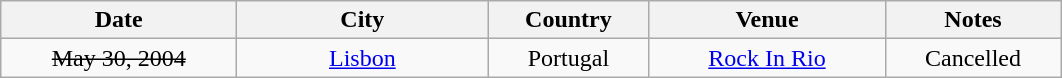<table class="wikitable" style="text-align:center;">
<tr>
<th style="width:150px;">Date</th>
<th style="width:160px;">City</th>
<th style="width:100px;">Country</th>
<th style="width:150px;">Venue</th>
<th style="width:110px;">Notes</th>
</tr>
<tr>
<td><s>May 30, 2004</s></td>
<td><a href='#'>Lisbon</a></td>
<td>Portugal</td>
<td><a href='#'>Rock In Rio</a></td>
<td>Cancelled</td>
</tr>
</table>
